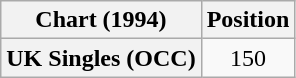<table class="wikitable plainrowheaders" style="text-align:center">
<tr>
<th>Chart (1994)</th>
<th>Position</th>
</tr>
<tr>
<th scope="row">UK Singles (OCC)</th>
<td>150</td>
</tr>
</table>
